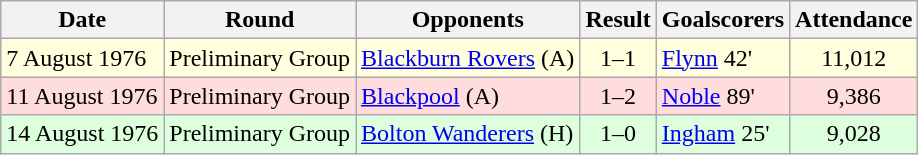<table class="wikitable">
<tr>
<th>Date</th>
<th>Round</th>
<th>Opponents</th>
<th>Result</th>
<th>Goalscorers</th>
<th>Attendance</th>
</tr>
<tr bgcolor="#ffffdd">
<td>7 August 1976</td>
<td>Preliminary Group</td>
<td><a href='#'>Blackburn Rovers</a> (A)</td>
<td align="center">1–1</td>
<td><a href='#'>Flynn</a> 42'</td>
<td align="center">11,012</td>
</tr>
<tr bgcolor="#ffdddd">
<td>11 August 1976</td>
<td>Preliminary Group</td>
<td><a href='#'>Blackpool</a> (A)</td>
<td align="center">1–2</td>
<td><a href='#'>Noble</a> 89'</td>
<td align="center">9,386</td>
</tr>
<tr bgcolor="#ddffdd">
<td>14 August 1976</td>
<td>Preliminary Group</td>
<td><a href='#'>Bolton Wanderers</a> (H)</td>
<td align="center">1–0</td>
<td><a href='#'>Ingham</a> 25'</td>
<td align="center">9,028</td>
</tr>
</table>
